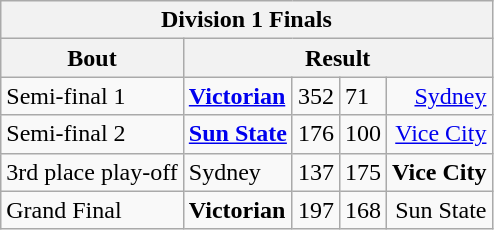<table class="wikitable">
<tr>
<th colspan=5>Division 1 Finals</th>
</tr>
<tr>
<th>Bout</th>
<th colspan=4>Result</th>
</tr>
<tr>
<td>Semi-final 1</td>
<td><strong><a href='#'>Victorian</a></strong></td>
<td style="text-align:right;">352</td>
<td>71</td>
<td style="text-align:right;"><a href='#'>Sydney</a></td>
</tr>
<tr>
<td>Semi-final 2</td>
<td><strong><a href='#'>Sun State</a></strong></td>
<td style="text-align:right;">176</td>
<td>100</td>
<td style="text-align:right;"><a href='#'>Vice City</a></td>
</tr>
<tr>
<td>3rd place play-off</td>
<td>Sydney</td>
<td style="text-align:right;">137</td>
<td>175</td>
<td style="text-align:right;"><strong>Vice City</strong></td>
</tr>
<tr>
<td>Grand Final</td>
<td><strong>Victorian</strong></td>
<td style="text-align:right;">197</td>
<td>168</td>
<td style="text-align:right;">Sun State</td>
</tr>
</table>
